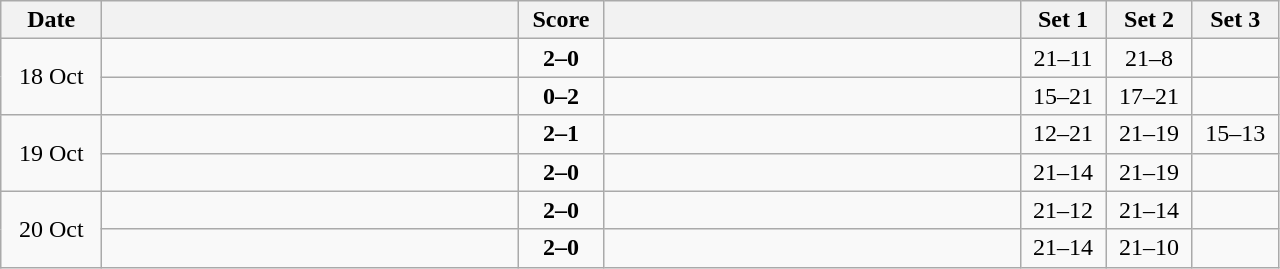<table class="wikitable" style="text-align: center;">
<tr>
<th width="60">Date</th>
<th align="right" width="270"></th>
<th width="50">Score</th>
<th align="left" width="270"></th>
<th width="50">Set 1</th>
<th width="50">Set 2</th>
<th width="50">Set 3</th>
</tr>
<tr>
<td rowspan=2>18 Oct</td>
<td align=left><strong></strong></td>
<td align=center><strong>2–0</strong></td>
<td align=left></td>
<td>21–11</td>
<td>21–8</td>
<td></td>
</tr>
<tr>
<td align=left></td>
<td align=center><strong>0–2</strong></td>
<td align=left><strong></strong></td>
<td>15–21</td>
<td>17–21</td>
<td></td>
</tr>
<tr>
<td rowspan=2>19 Oct</td>
<td align=left><strong></strong></td>
<td align=center><strong>2–1</strong></td>
<td align=left></td>
<td>12–21</td>
<td>21–19</td>
<td>15–13</td>
</tr>
<tr>
<td align=left><strong></strong></td>
<td align=center><strong>2–0</strong></td>
<td align=left></td>
<td>21–14</td>
<td>21–19</td>
<td></td>
</tr>
<tr>
<td rowspan=2>20 Oct</td>
<td align=left><strong></strong></td>
<td align=center><strong>2–0</strong></td>
<td align=left></td>
<td>21–12</td>
<td>21–14</td>
<td></td>
</tr>
<tr>
<td align=left><strong></strong></td>
<td align=center><strong>2–0</strong></td>
<td align=left></td>
<td>21–14</td>
<td>21–10</td>
<td></td>
</tr>
</table>
